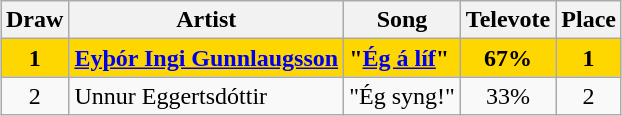<table class="sortable wikitable" style="margin: 1em auto 1em auto; text-align:center">
<tr>
<th>Draw</th>
<th>Artist</th>
<th>Song</th>
<th>Televote</th>
<th>Place</th>
</tr>
<tr style="font-weight:bold; background:gold;">
<td>1</td>
<td align="left"><a href='#'>Eyþór Ingi Gunnlaugsson</a></td>
<td align="left">"<a href='#'>Ég á líf</a>"</td>
<td>67%</td>
<td>1</td>
</tr>
<tr>
<td>2</td>
<td align="left">Unnur Eggertsdóttir</td>
<td align="left">"Ég syng!"</td>
<td>33%</td>
<td>2</td>
</tr>
</table>
